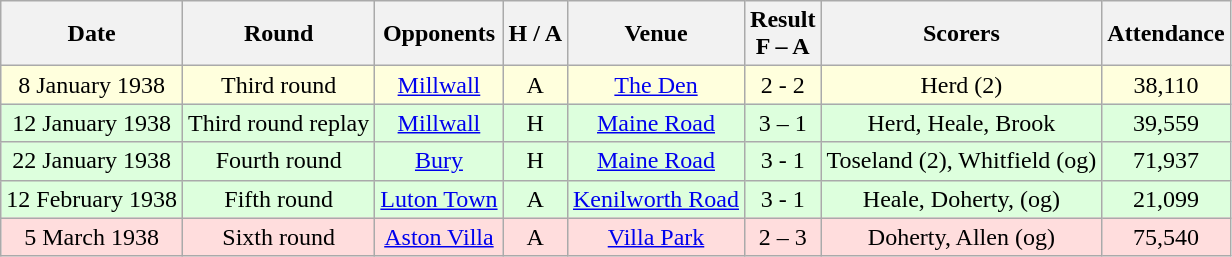<table class="wikitable" style="text-align:center">
<tr>
<th>Date</th>
<th>Round</th>
<th>Opponents</th>
<th>H / A</th>
<th>Venue</th>
<th>Result<br>F – A</th>
<th>Scorers</th>
<th>Attendance</th>
</tr>
<tr bgcolor="#ffffdd">
<td>8 January 1938</td>
<td>Third round</td>
<td><a href='#'>Millwall</a></td>
<td>A</td>
<td><a href='#'>The Den</a></td>
<td>2 - 2</td>
<td>Herd (2)</td>
<td>38,110</td>
</tr>
<tr bgcolor="#ddffdd">
<td>12 January 1938</td>
<td>Third round replay</td>
<td><a href='#'>Millwall</a></td>
<td>H</td>
<td><a href='#'>Maine Road</a></td>
<td>3 – 1</td>
<td>Herd, Heale, Brook</td>
<td>39,559</td>
</tr>
<tr bgcolor="#ddffdd">
<td>22 January 1938</td>
<td>Fourth round</td>
<td><a href='#'>Bury</a></td>
<td>H</td>
<td><a href='#'>Maine Road</a></td>
<td>3 - 1</td>
<td>Toseland (2), Whitfield (og)</td>
<td>71,937</td>
</tr>
<tr bgcolor="#ddffdd">
<td>12 February 1938</td>
<td>Fifth round</td>
<td><a href='#'>Luton Town</a></td>
<td>A</td>
<td><a href='#'>Kenilworth Road</a></td>
<td>3 - 1</td>
<td>Heale, Doherty, (og)</td>
<td>21,099</td>
</tr>
<tr bgcolor="#ffdddd">
<td>5 March 1938</td>
<td>Sixth round</td>
<td><a href='#'>Aston Villa</a></td>
<td>A</td>
<td><a href='#'>Villa Park</a></td>
<td>2 – 3</td>
<td>Doherty, Allen (og)</td>
<td>75,540</td>
</tr>
</table>
